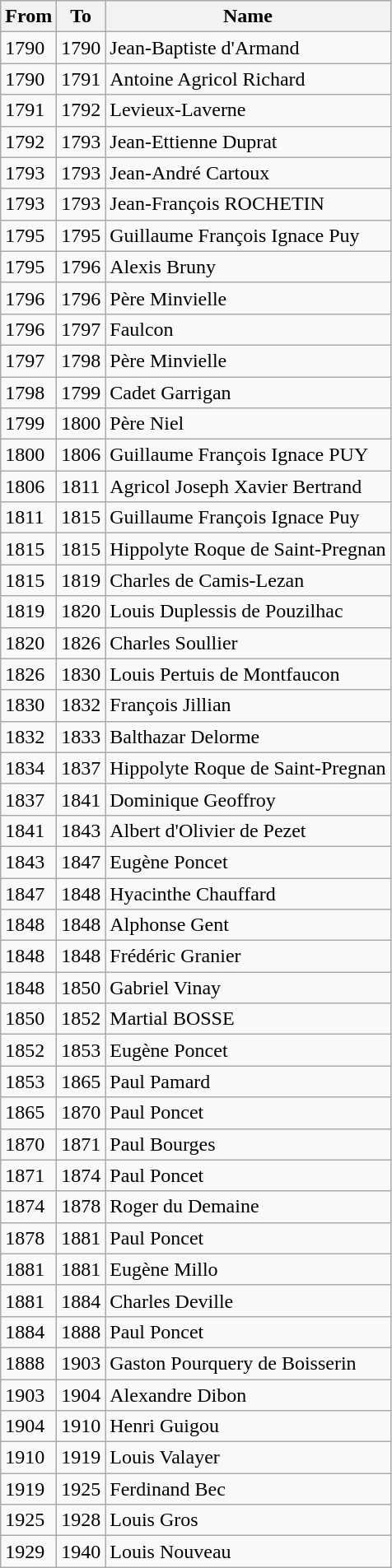<table class="wikitable">
<tr>
<th>From</th>
<th>To</th>
<th>Name</th>
</tr>
<tr>
<td>1790</td>
<td>1790</td>
<td>Jean-Baptiste d'Armand</td>
</tr>
<tr>
<td>1790</td>
<td>1791</td>
<td>Antoine Agricol Richard</td>
</tr>
<tr>
<td>1791</td>
<td>1792</td>
<td>Levieux-Laverne</td>
</tr>
<tr>
<td>1792</td>
<td>1793</td>
<td>Jean-Ettienne Duprat</td>
</tr>
<tr>
<td>1793</td>
<td>1793</td>
<td>Jean-André Cartoux</td>
</tr>
<tr>
<td>1793</td>
<td>1793</td>
<td>Jean-François ROCHETIN</td>
</tr>
<tr>
<td>1795</td>
<td>1795</td>
<td>Guillaume François Ignace Puy</td>
</tr>
<tr>
<td>1795</td>
<td>1796</td>
<td>Alexis Bruny</td>
</tr>
<tr>
<td>1796</td>
<td>1796</td>
<td>Père Minvielle</td>
</tr>
<tr>
<td>1796</td>
<td>1797</td>
<td>Faulcon</td>
</tr>
<tr>
<td>1797</td>
<td>1798</td>
<td>Père Minvielle</td>
</tr>
<tr>
<td>1798</td>
<td>1799</td>
<td>Cadet Garrigan</td>
</tr>
<tr>
<td>1799</td>
<td>1800</td>
<td>Père Niel</td>
</tr>
<tr>
<td>1800</td>
<td>1806</td>
<td>Guillaume François Ignace PUY</td>
</tr>
<tr>
<td>1806</td>
<td>1811</td>
<td>Agricol Joseph Xavier Bertrand</td>
</tr>
<tr>
<td>1811</td>
<td>1815</td>
<td>Guillaume François Ignace Puy</td>
</tr>
<tr>
<td>1815</td>
<td>1815</td>
<td>Hippolyte Roque de Saint-Pregnan</td>
</tr>
<tr>
<td>1815</td>
<td>1819</td>
<td>Charles de Camis-Lezan</td>
</tr>
<tr>
<td>1819</td>
<td>1820</td>
<td>Louis Duplessis de Pouzilhac</td>
</tr>
<tr>
<td>1820</td>
<td>1826</td>
<td>Charles Soullier</td>
</tr>
<tr>
<td>1826</td>
<td>1830</td>
<td>Louis Pertuis de Montfaucon</td>
</tr>
<tr>
<td>1830</td>
<td>1832</td>
<td>François Jillian</td>
</tr>
<tr>
<td>1832</td>
<td>1833</td>
<td>Balthazar Delorme</td>
</tr>
<tr>
<td>1834</td>
<td>1837</td>
<td>Hippolyte Roque de Saint-Pregnan</td>
</tr>
<tr>
<td>1837</td>
<td>1841</td>
<td>Dominique Geoffroy</td>
</tr>
<tr>
<td>1841</td>
<td>1843</td>
<td>Albert d'Olivier de Pezet</td>
</tr>
<tr>
<td>1843</td>
<td>1847</td>
<td>Eugène Poncet</td>
</tr>
<tr>
<td>1847</td>
<td>1848</td>
<td>Hyacinthe Chauffard</td>
</tr>
<tr>
<td>1848</td>
<td>1848</td>
<td>Alphonse Gent</td>
</tr>
<tr>
<td>1848</td>
<td>1848</td>
<td>Frédéric Granier</td>
</tr>
<tr>
<td>1848</td>
<td>1850</td>
<td>Gabriel Vinay</td>
</tr>
<tr>
<td>1850</td>
<td>1852</td>
<td>Martial BOSSE</td>
</tr>
<tr>
<td>1852</td>
<td>1853</td>
<td>Eugène Poncet</td>
</tr>
<tr>
<td>1853</td>
<td>1865</td>
<td>Paul Pamard</td>
</tr>
<tr>
<td>1865</td>
<td>1870</td>
<td>Paul Poncet</td>
</tr>
<tr>
<td>1870</td>
<td>1871</td>
<td>Paul Bourges</td>
</tr>
<tr>
<td>1871</td>
<td>1874</td>
<td>Paul Poncet</td>
</tr>
<tr>
<td>1874</td>
<td>1878</td>
<td>Roger du Demaine</td>
</tr>
<tr>
<td>1878</td>
<td>1881</td>
<td>Paul Poncet</td>
</tr>
<tr>
<td>1881</td>
<td>1881</td>
<td>Eugène Millo</td>
</tr>
<tr>
<td>1881</td>
<td>1884</td>
<td>Charles Deville</td>
</tr>
<tr>
<td>1884</td>
<td>1888</td>
<td>Paul Poncet</td>
</tr>
<tr>
<td>1888</td>
<td>1903</td>
<td>Gaston Pourquery de Boisserin</td>
</tr>
<tr>
<td>1903</td>
<td>1904</td>
<td>Alexandre Dibon</td>
</tr>
<tr>
<td>1904</td>
<td>1910</td>
<td>Henri Guigou</td>
</tr>
<tr>
<td>1910</td>
<td>1919</td>
<td>Louis Valayer</td>
</tr>
<tr>
<td>1919</td>
<td>1925</td>
<td>Ferdinand Bec</td>
</tr>
<tr>
<td>1925</td>
<td>1928</td>
<td>Louis Gros</td>
</tr>
<tr>
<td>1929</td>
<td>1940</td>
<td>Louis Nouveau</td>
</tr>
</table>
